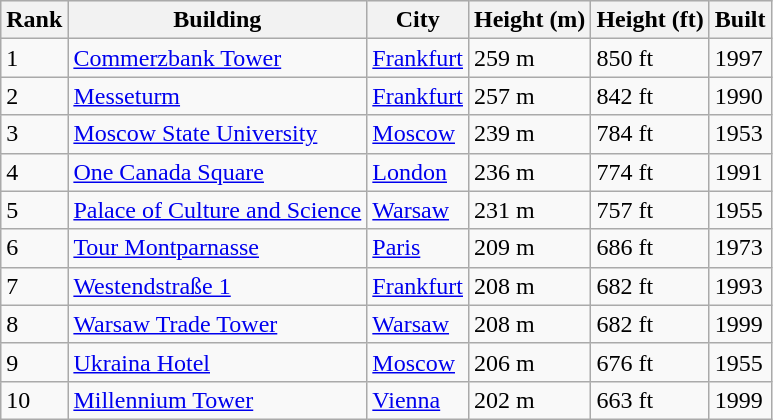<table class="wikitable sortable">
<tr style="background: #ececec;">
<th>Rank</th>
<th>Building</th>
<th>City</th>
<th>Height (m)</th>
<th>Height (ft)</th>
<th>Built</th>
</tr>
<tr>
<td>1</td>
<td><a href='#'>Commerzbank Tower</a></td>
<td> <a href='#'>Frankfurt</a></td>
<td>259 m</td>
<td>850 ft</td>
<td>1997</td>
</tr>
<tr>
<td>2</td>
<td><a href='#'>Messeturm</a></td>
<td> <a href='#'>Frankfurt</a></td>
<td>257 m</td>
<td>842 ft</td>
<td>1990</td>
</tr>
<tr>
<td>3</td>
<td><a href='#'>Moscow State University</a></td>
<td> <a href='#'>Moscow</a></td>
<td>239 m</td>
<td>784 ft</td>
<td>1953</td>
</tr>
<tr>
<td>4</td>
<td><a href='#'>One Canada Square</a></td>
<td> <a href='#'>London</a></td>
<td>236 m</td>
<td>774 ft</td>
<td>1991</td>
</tr>
<tr>
<td>5</td>
<td><a href='#'>Palace of Culture and Science</a></td>
<td> <a href='#'>Warsaw</a></td>
<td>231 m</td>
<td>757 ft</td>
<td>1955</td>
</tr>
<tr>
<td>6</td>
<td><a href='#'>Tour Montparnasse</a></td>
<td> <a href='#'>Paris</a></td>
<td>209 m</td>
<td>686 ft</td>
<td>1973</td>
</tr>
<tr>
<td>7</td>
<td><a href='#'>Westendstraße 1</a></td>
<td> <a href='#'>Frankfurt</a></td>
<td>208 m</td>
<td>682 ft</td>
<td>1993</td>
</tr>
<tr>
<td>8</td>
<td><a href='#'>Warsaw Trade Tower</a></td>
<td> <a href='#'>Warsaw</a></td>
<td>208 m</td>
<td>682 ft</td>
<td>1999</td>
</tr>
<tr>
<td>9</td>
<td><a href='#'>Ukraina Hotel</a></td>
<td> <a href='#'>Moscow</a></td>
<td>206 m</td>
<td>676 ft</td>
<td>1955</td>
</tr>
<tr>
<td>10</td>
<td><a href='#'>Millennium Tower</a></td>
<td> <a href='#'>Vienna</a></td>
<td>202 m</td>
<td>663 ft</td>
<td>1999</td>
</tr>
</table>
